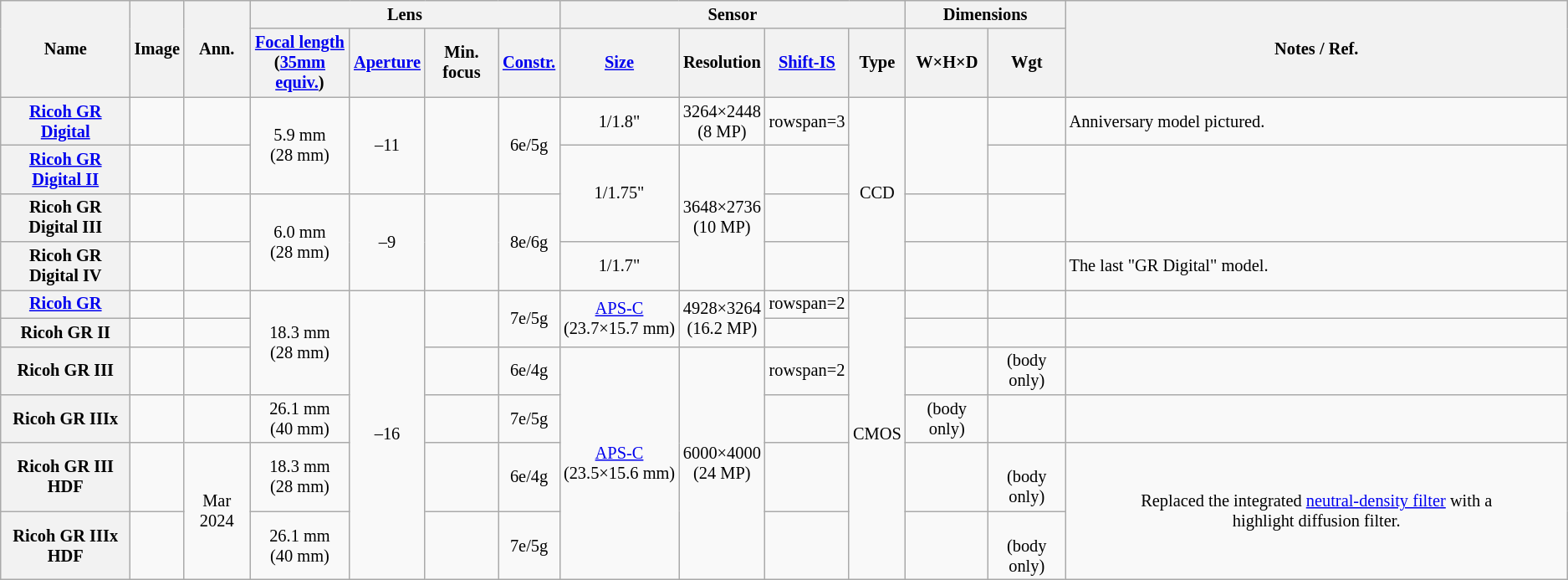<table class="wikitable" style="font-size:85%;text-align:center;">
<tr>
<th rowspan=2>Name</th>
<th rowspan=2>Image</th>
<th rowspan=2>Ann.</th>
<th colspan=4>Lens</th>
<th colspan=4>Sensor</th>
<th colspan=2>Dimensions</th>
<th rowspan=2>Notes / Ref.</th>
</tr>
<tr>
<th><a href='#'>Focal length</a><br>(<a href='#'>35mm equiv.</a>)</th>
<th><a href='#'>Aperture</a></th>
<th>Min. focus</th>
<th><a href='#'>Constr.</a></th>
<th><a href='#'>Size</a></th>
<th>Resolution</th>
<th><a href='#'>Shift-IS</a></th>
<th>Type</th>
<th>W×H×D</th>
<th>Wgt</th>
</tr>
<tr>
<th><a href='#'>Ricoh GR Digital</a></th>
<td></td>
<td></td>
<td rowspan=2>5.9 mm<br>(28 mm)</td>
<td rowspan=2>–11</td>
<td rowspan=2></td>
<td rowspan=2>6e/5g</td>
<td>1/1.8"</td>
<td>3264×2448<br>(8 MP)</td>
<td>rowspan=3 </td>
<td rowspan=4>CCD</td>
<td rowspan=2></td>
<td></td>
<td style="text-align:left;">Anniversary model pictured.</td>
</tr>
<tr>
<th><a href='#'>Ricoh GR Digital II</a></th>
<td></td>
<td></td>
<td rowspan=2>1/1.75"</td>
<td rowspan=3>3648×2736<br>(10 MP)</td>
<td></td>
<td style="text-align:left;"></td>
</tr>
<tr>
<th>Ricoh GR Digital III</th>
<td></td>
<td></td>
<td rowspan=2>6.0 mm<br>(28 mm)</td>
<td rowspan=2>–9</td>
<td rowspan=2></td>
<td rowspan=2>8e/6g</td>
<td></td>
<td></td>
<td style="text-align:left;"></td>
</tr>
<tr>
<th>Ricoh GR Digital IV</th>
<td></td>
<td></td>
<td>1/1.7"</td>
<td></td>
<td></td>
<td></td>
<td style="text-align:left;">The last "GR Digital" model.</td>
</tr>
<tr>
<th><a href='#'>Ricoh GR</a></th>
<td></td>
<td></td>
<td rowspan=3>18.3 mm<br>(28 mm)</td>
<td rowspan="6">–16</td>
<td rowspan=2></td>
<td rowspan=2>7e/5g</td>
<td rowspan=2><a href='#'>APS-C</a><br>(23.7×15.7 mm)</td>
<td rowspan=2>4928×3264<br>(16.2 MP)</td>
<td>rowspan=2 </td>
<td rowspan="6">CMOS</td>
<td></td>
<td></td>
<td style="text-align:left;"></td>
</tr>
<tr>
<th>Ricoh GR II</th>
<td></td>
<td></td>
<td></td>
<td></td>
<td style="text-align:left;"></td>
</tr>
<tr>
<th>Ricoh GR III</th>
<td></td>
<td></td>
<td></td>
<td>6e/4g</td>
<td rowspan="4"><a href='#'>APS-C</a><br>(23.5×15.6 mm)</td>
<td rowspan="4">6000×4000<br>(24 MP)</td>
<td>rowspan=2 </td>
<td></td>
<td>(body only)</td>
<td style="text-align:left;"></td>
</tr>
<tr>
<th>Ricoh GR IIIx</th>
<td></td>
<td></td>
<td>26.1 mm<br>(40 mm)</td>
<td></td>
<td>7e/5g</td>
<td></td>
<td>(body only)</td>
<td style="text-align:left;"></td>
</tr>
<tr>
<th>Ricoh GR III HDF</th>
<td></td>
<td rowspan="2">Mar 2024</td>
<td>18.3 mm<br>(28 mm)</td>
<td></td>
<td>6e/4g</td>
<td></td>
<td></td>
<td><br>(body only)</td>
<td rowspan="2"><blockquote>Replaced the integrated <a href='#'>neutral-density filter</a> with a highlight diffusion filter.</blockquote></td>
</tr>
<tr>
<th>Ricoh GR IIIx HDF</th>
<td></td>
<td>26.1 mm<br>(40 mm)</td>
<td></td>
<td>7e/5g</td>
<td></td>
<td></td>
<td><br>(body only)</td>
</tr>
</table>
